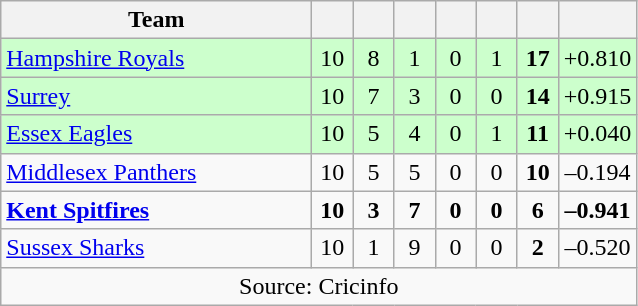<table class="wikitable" style="text-align: center;">
<tr>
<th width=200>Team</th>
<th width=20></th>
<th width=20></th>
<th width=20></th>
<th width=20></th>
<th width=20></th>
<th width=20></th>
<th width=20></th>
</tr>
<tr style="background: #cfc">
<td align=left><a href='#'>Hampshire Royals</a></td>
<td>10</td>
<td>8</td>
<td>1</td>
<td>0</td>
<td>1</td>
<td><strong>17</strong></td>
<td>+0.810</td>
</tr>
<tr style="background: #cfc">
<td align=left><a href='#'>Surrey</a></td>
<td>10</td>
<td>7</td>
<td>3</td>
<td>0</td>
<td>0</td>
<td><strong>14</strong></td>
<td>+0.915</td>
</tr>
<tr style="background: #cfc">
<td align=left><a href='#'>Essex Eagles</a></td>
<td>10</td>
<td>5</td>
<td>4</td>
<td>0</td>
<td>1</td>
<td><strong>11</strong></td>
<td>+0.040</td>
</tr>
<tr>
<td align=left><a href='#'>Middlesex Panthers</a></td>
<td>10</td>
<td>5</td>
<td>5</td>
<td>0</td>
<td>0</td>
<td><strong>10</strong></td>
<td>–0.194</td>
</tr>
<tr>
<td align=left><strong><a href='#'>Kent Spitfires</a></strong></td>
<td><strong>10</strong></td>
<td><strong>3</strong></td>
<td><strong>7</strong></td>
<td><strong>0</strong></td>
<td><strong>0</strong></td>
<td><strong>6</strong></td>
<td><strong>–0.941</strong></td>
</tr>
<tr>
<td align=left><a href='#'>Sussex Sharks</a></td>
<td>10</td>
<td>1</td>
<td>9</td>
<td>0</td>
<td>0</td>
<td><strong>2</strong></td>
<td>–0.520</td>
</tr>
<tr>
<td colspan="8">Source: Cricinfo</td>
</tr>
</table>
